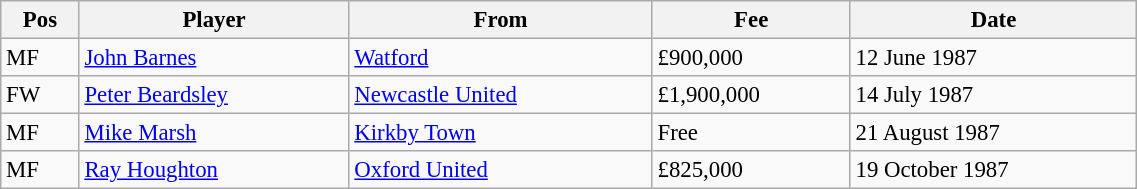<table width=60% class="wikitable" style="text-align:center; font-size:95%; text-align:left">
<tr>
<th>Pos</th>
<th>Player</th>
<th>From</th>
<th>Fee</th>
<th>Date</th>
</tr>
<tr>
<td>MF</td>
<td> <a href='#'>John Barnes</a></td>
<td> <a href='#'>Watford</a></td>
<td>£900,000</td>
<td>12 June 1987</td>
</tr>
<tr>
<td>FW</td>
<td> <a href='#'>Peter Beardsley</a></td>
<td> <a href='#'>Newcastle United</a></td>
<td>£1,900,000</td>
<td>14 July 1987</td>
</tr>
<tr>
<td>MF</td>
<td> <a href='#'>Mike Marsh</a></td>
<td> <a href='#'>Kirkby Town</a></td>
<td>Free</td>
<td>21 August 1987</td>
</tr>
<tr>
<td>MF</td>
<td> <a href='#'>Ray Houghton</a></td>
<td> <a href='#'>Oxford United</a></td>
<td>£825,000</td>
<td>19 October 1987</td>
</tr>
</table>
